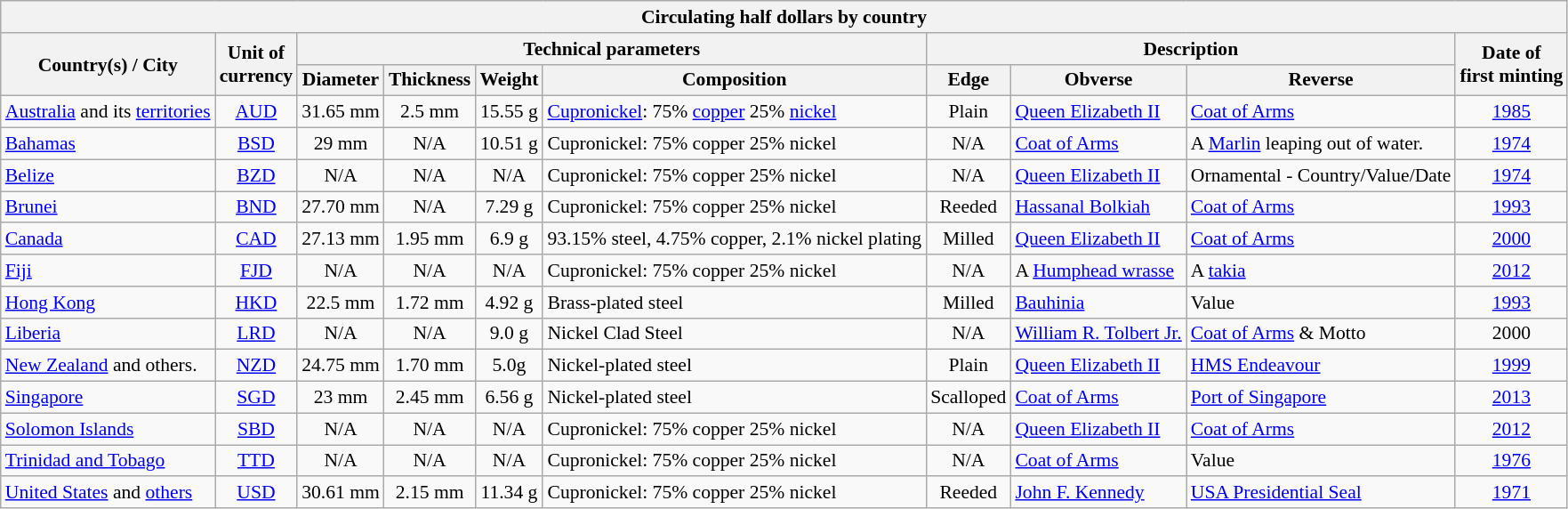<table class="wikitable" style="font-size: 90%">
<tr>
<th colspan=10><strong>Circulating half dollars by country</strong></th>
</tr>
<tr>
<th rowspan=2>Country(s) / City</th>
<th rowspan=2>Unit of <br>currency</th>
<th colspan=4>Technical parameters</th>
<th colspan=3>Description</th>
<th rowspan=2>Date of <br>first minting</th>
</tr>
<tr>
<th>Diameter</th>
<th>Thickness</th>
<th>Weight</th>
<th>Composition</th>
<th>Edge</th>
<th>Obverse</th>
<th>Reverse</th>
</tr>
<tr>
<td> <a href='#'>Australia</a> and its <a href='#'>territories</a></td>
<td style="text-align:center;"><a href='#'>AUD</a></td>
<td style="text-align:center;">31.65 mm</td>
<td style="text-align:center;">2.5 mm</td>
<td style="text-align:center;">15.55 g</td>
<td><a href='#'>Cupronickel</a>: 75% <a href='#'>copper</a> 25% <a href='#'>nickel</a></td>
<td style="text-align:center;">Plain</td>
<td><a href='#'>Queen Elizabeth II</a></td>
<td><a href='#'>Coat of Arms</a></td>
<td style="text-align:center;"><a href='#'>1985</a></td>
</tr>
<tr>
<td> <a href='#'>Bahamas</a></td>
<td style="text-align:center;"><a href='#'>BSD</a></td>
<td style="text-align:center;">29 mm</td>
<td style="text-align:center;">N/A</td>
<td style="text-align:center;">10.51 g</td>
<td>Cupronickel: 75% copper 25% nickel</td>
<td style="text-align:center;">N/A</td>
<td><a href='#'>Coat of Arms</a></td>
<td>A <a href='#'>Marlin</a> leaping out of water.</td>
<td style="text-align:center;"><a href='#'>1974</a></td>
</tr>
<tr>
<td> <a href='#'>Belize</a></td>
<td style="text-align:center;"><a href='#'>BZD</a></td>
<td style="text-align:center;">N/A</td>
<td style="text-align:center;">N/A</td>
<td style="text-align:center;">N/A</td>
<td>Cupronickel: 75% copper 25% nickel</td>
<td style="text-align:center;">N/A</td>
<td><a href='#'>Queen Elizabeth II</a></td>
<td>Ornamental - Country/Value/Date</td>
<td style="text-align:center;"><a href='#'>1974</a></td>
</tr>
<tr>
<td> <a href='#'>Brunei</a></td>
<td style="text-align:center;"><a href='#'>BND</a></td>
<td style="text-align:center;">27.70 mm</td>
<td style="text-align:center;">N/A</td>
<td style="text-align:center;">7.29 g</td>
<td>Cupronickel: 75% copper 25% nickel</td>
<td style="text-align:center;">Reeded</td>
<td><a href='#'>Hassanal Bolkiah</a></td>
<td><a href='#'>Coat of Arms</a></td>
<td style="text-align:center;"><a href='#'>1993</a></td>
</tr>
<tr>
<td> <a href='#'>Canada</a></td>
<td style="text-align:center;"><a href='#'>CAD</a></td>
<td style="text-align:center;">27.13 mm</td>
<td style="text-align:center;">1.95 mm</td>
<td style="text-align:center;">6.9 g</td>
<td>93.15% steel, 4.75% copper, 2.1% nickel plating</td>
<td style="text-align:center;">Milled</td>
<td><a href='#'>Queen Elizabeth II</a></td>
<td><a href='#'>Coat of Arms</a></td>
<td style="text-align:center;"><a href='#'>2000</a></td>
</tr>
<tr>
<td> <a href='#'>Fiji</a></td>
<td style="text-align:center;"><a href='#'>FJD</a></td>
<td style="text-align:center;">N/A</td>
<td style="text-align:center;">N/A</td>
<td style="text-align:center;">N/A</td>
<td>Cupronickel: 75% copper 25% nickel</td>
<td style="text-align:center;">N/A</td>
<td>A <a href='#'>Humphead wrasse</a></td>
<td>A <a href='#'>takia</a></td>
<td style="text-align:center;"><a href='#'>2012</a></td>
</tr>
<tr>
<td> <a href='#'>Hong Kong</a></td>
<td style="text-align:center;"><a href='#'>HKD</a></td>
<td style="text-align:center;">22.5 mm</td>
<td style="text-align:center;">1.72 mm</td>
<td style="text-align:center;">4.92 g</td>
<td>Brass-plated steel</td>
<td style="text-align:center;">Milled</td>
<td><a href='#'>Bauhinia</a></td>
<td>Value</td>
<td style="text-align:center;"><a href='#'>1993</a></td>
</tr>
<tr>
<td> <a href='#'>Liberia</a></td>
<td style="text-align:center;"><a href='#'>LRD</a></td>
<td style="text-align:center;">N/A</td>
<td style="text-align:center;">N/A</td>
<td style="text-align:center;">9.0 g</td>
<td>Nickel Clad Steel</td>
<td style="text-align:center;">N/A</td>
<td><a href='#'>William R. Tolbert Jr.</a></td>
<td><a href='#'>Coat of Arms</a> & Motto</td>
<td style="text-align:center;">2000</td>
</tr>
<tr>
<td> <a href='#'>New Zealand</a> and others.</td>
<td style="text-align:center;"><a href='#'>NZD</a></td>
<td style="text-align:center;">24.75 mm</td>
<td style="text-align:center;">1.70 mm</td>
<td style="text-align:center;">5.0g</td>
<td>Nickel-plated steel</td>
<td style="text-align:center;">Plain</td>
<td><a href='#'>Queen Elizabeth II</a></td>
<td><a href='#'>HMS Endeavour</a></td>
<td style="text-align:center;"><a href='#'>1999</a></td>
</tr>
<tr>
<td> <a href='#'>Singapore</a></td>
<td style="text-align:center;"><a href='#'>SGD</a></td>
<td style="text-align:center;">23 mm</td>
<td style="text-align:center;">2.45 mm</td>
<td style="text-align:center;">6.56 g</td>
<td>Nickel-plated steel</td>
<td style="text-align:center;">Scalloped</td>
<td><a href='#'>Coat of Arms</a></td>
<td><a href='#'>Port of Singapore</a></td>
<td style="text-align:center;"><a href='#'>2013</a></td>
</tr>
<tr>
<td> <a href='#'>Solomon Islands</a></td>
<td style="text-align:center;"><a href='#'>SBD</a></td>
<td style="text-align:center;">N/A</td>
<td style="text-align:center;">N/A</td>
<td style="text-align:center;">N/A</td>
<td>Cupronickel: 75% copper 25% nickel</td>
<td style="text-align:center;">N/A</td>
<td><a href='#'>Queen Elizabeth II</a></td>
<td><a href='#'>Coat of Arms</a></td>
<td style="text-align:center;"><a href='#'>2012</a></td>
</tr>
<tr>
<td> <a href='#'>Trinidad and Tobago</a></td>
<td style="text-align:center;"><a href='#'>TTD</a></td>
<td style="text-align:center;">N/A</td>
<td style="text-align:center;">N/A</td>
<td style="text-align:center;">N/A</td>
<td>Cupronickel: 75% copper 25% nickel</td>
<td style="text-align:center;">N/A</td>
<td><a href='#'>Coat of Arms</a></td>
<td>Value</td>
<td style="text-align:center;"><a href='#'>1976</a></td>
</tr>
<tr>
<td> <a href='#'>United States</a> and <a href='#'>others</a></td>
<td style="text-align:center;"><a href='#'>USD</a></td>
<td style="text-align:center;">30.61 mm</td>
<td style="text-align:center;">2.15 mm</td>
<td style="text-align:center;">11.34 g</td>
<td>Cupronickel: 75% copper 25% nickel</td>
<td style="text-align:center;">Reeded</td>
<td><a href='#'>John F. Kennedy</a></td>
<td><a href='#'>USA Presidential Seal</a></td>
<td style="text-align:center;"><a href='#'>1971</a></td>
</tr>
</table>
